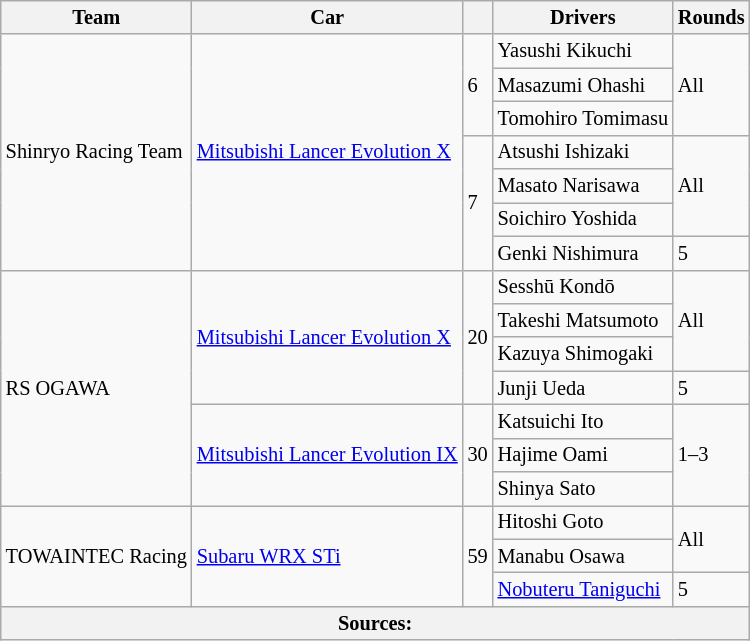<table class="wikitable" style="font-size: 85%">
<tr>
<th>Team</th>
<th>Car</th>
<th></th>
<th>Drivers</th>
<th>Rounds</th>
</tr>
<tr>
<td rowspan=7> Shinryo Racing Team</td>
<td rowspan=7><a href='#'>Mitsubishi Lancer Evolution X</a></td>
<td rowspan=3>6</td>
<td> Yasushi Kikuchi</td>
<td rowspan=3>All</td>
</tr>
<tr>
<td> Masazumi Ohashi</td>
</tr>
<tr>
<td> Tomohiro Tomimasu</td>
</tr>
<tr>
<td rowspan=4>7</td>
<td> Atsushi Ishizaki</td>
<td rowspan=3>All</td>
</tr>
<tr>
<td> Masato Narisawa</td>
</tr>
<tr>
<td> Soichiro Yoshida</td>
</tr>
<tr>
<td> Genki Nishimura</td>
<td>5</td>
</tr>
<tr>
<td rowspan=7> RS OGAWA</td>
<td rowspan=4><a href='#'>Mitsubishi Lancer Evolution X</a></td>
<td rowspan=4>20</td>
<td> Sesshū Kondō</td>
<td rowspan=3>All</td>
</tr>
<tr>
<td> Takeshi Matsumoto</td>
</tr>
<tr>
<td> Kazuya Shimogaki</td>
</tr>
<tr>
<td> Junji Ueda</td>
<td>5</td>
</tr>
<tr>
<td rowspan=3><a href='#'>Mitsubishi Lancer Evolution IX</a></td>
<td rowspan=3>30</td>
<td> Katsuichi Ito</td>
<td rowspan=3>1–3</td>
</tr>
<tr>
<td> Hajime Oami</td>
</tr>
<tr>
<td> Shinya Sato</td>
</tr>
<tr>
<td rowspan=3> TOWAINTEC Racing</td>
<td rowspan=3><a href='#'>Subaru WRX STi</a></td>
<td rowspan=3>59</td>
<td> Hitoshi Goto</td>
<td rowspan=2>All</td>
</tr>
<tr>
<td> Manabu Osawa</td>
</tr>
<tr>
<td> <a href='#'>Nobuteru Taniguchi</a></td>
<td>5</td>
</tr>
<tr>
<th colspan=5>Sources:</th>
</tr>
</table>
